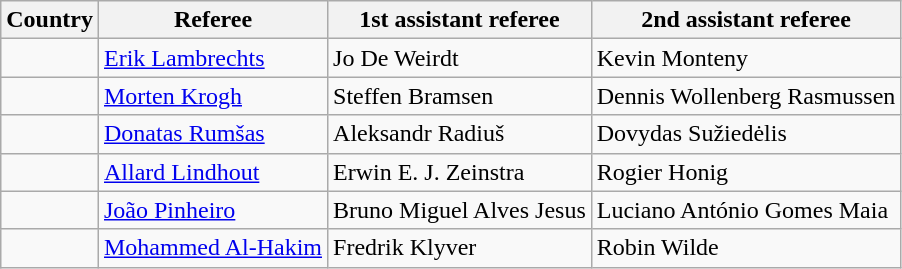<table class="wikitable">
<tr>
<th>Country</th>
<th>Referee</th>
<th>1st assistant referee</th>
<th>2nd assistant referee</th>
</tr>
<tr>
<td></td>
<td><a href='#'>Erik Lambrechts</a></td>
<td>Jo De Weirdt</td>
<td>Kevin Monteny</td>
</tr>
<tr>
<td></td>
<td><a href='#'>Morten Krogh</a></td>
<td>Steffen Bramsen</td>
<td>Dennis Wollenberg Rasmussen</td>
</tr>
<tr>
<td></td>
<td><a href='#'>Donatas Rumšas</a></td>
<td>Aleksandr Radiuš</td>
<td>Dovydas Sužiedėlis</td>
</tr>
<tr>
<td></td>
<td><a href='#'>Allard Lindhout</a></td>
<td>Erwin E. J. Zeinstra</td>
<td>Rogier Honig</td>
</tr>
<tr>
<td></td>
<td><a href='#'>João Pinheiro</a></td>
<td>Bruno Miguel Alves Jesus</td>
<td>Luciano António Gomes Maia</td>
</tr>
<tr>
<td></td>
<td><a href='#'>Mohammed Al-Hakim</a></td>
<td>Fredrik Klyver</td>
<td>Robin Wilde</td>
</tr>
</table>
